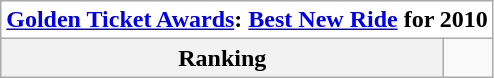<table class="wikitable">
<tr>
<th colspan="2" style="text-align:center; background:white;"><a href='#'>Golden Ticket Awards</a>: <a href='#'>Best New Ride</a> for 2010</th>
</tr>
<tr style="background:#white;">
<th style="text-align:center;">Ranking</th>
<td></td>
</tr>
</table>
